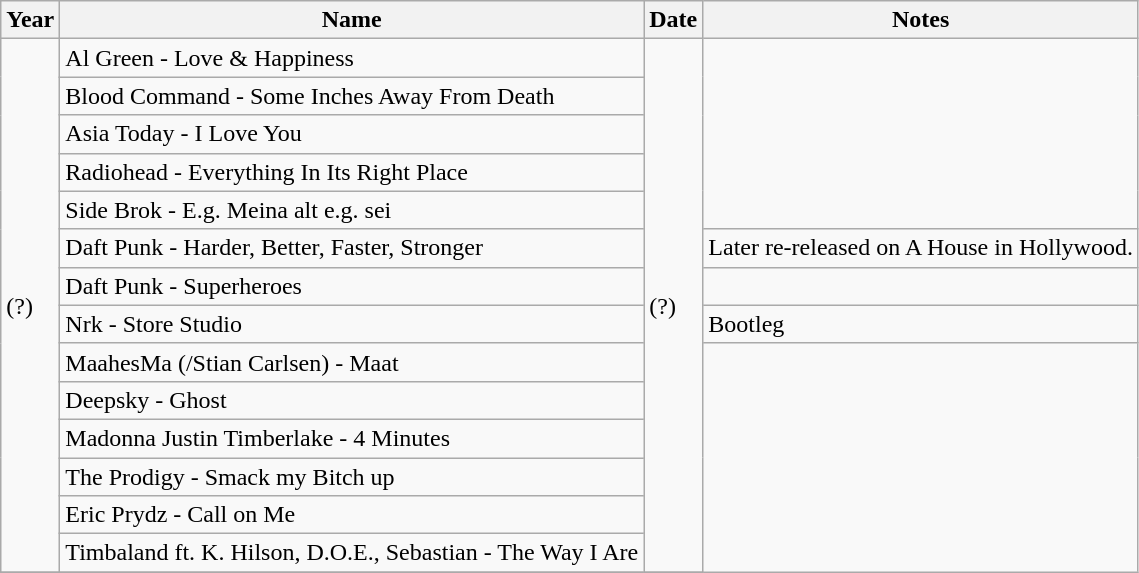<table class="wikitable">
<tr>
<th>Year</th>
<th>Name</th>
<th>Date</th>
<th>Notes</th>
</tr>
<tr>
<td rowspan="14">(?)</td>
<td>Al Green - Love & Happiness</td>
<td rowspan="14">(?)</td>
</tr>
<tr>
<td>Blood Command - Some Inches Away From Death</td>
</tr>
<tr>
<td>Asia Today - I Love You</td>
</tr>
<tr>
<td>Radiohead - Everything In Its Right Place</td>
</tr>
<tr>
<td>Side Brok - E.g. Meina alt e.g. sei</td>
</tr>
<tr>
<td>Daft Punk - Harder, Better, Faster, Stronger</td>
<td>Later re-released on A House in Hollywood.</td>
</tr>
<tr>
<td>Daft Punk - Superheroes</td>
</tr>
<tr>
<td>Nrk - Store Studio</td>
<td>Bootleg</td>
</tr>
<tr>
<td>MaahesMa (/Stian Carlsen) - Maat</td>
</tr>
<tr>
<td>Deepsky - Ghost</td>
</tr>
<tr>
<td>Madonna Justin Timberlake - 4 Minutes</td>
</tr>
<tr>
<td>The Prodigy - Smack my Bitch up</td>
</tr>
<tr>
<td>Eric Prydz - Call on Me</td>
</tr>
<tr>
<td>Timbaland ft. K. Hilson, D.O.E., Sebastian - The Way I Are</td>
</tr>
<tr>
</tr>
</table>
